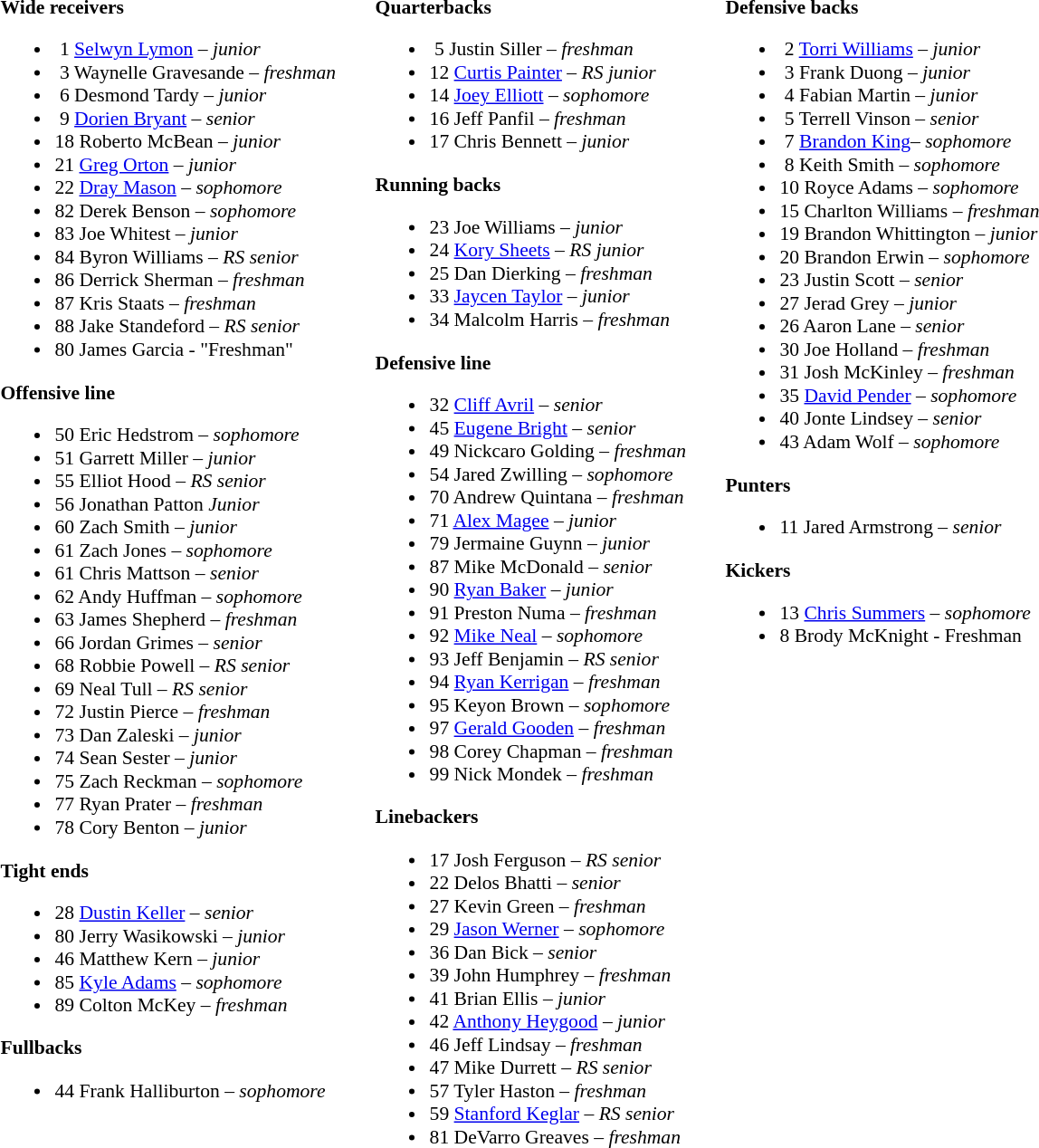<table class="toccolours" style="border-collapse:collapse; font-size:90%;">
<tr>
<td colspan="7" align="center"></td>
</tr>
<tr>
<td valign="top"><br><strong>Wide receivers</strong><ul><li> 1 <a href='#'>Selwyn Lymon</a> – <em>junior</em></li><li> 3 Waynelle Gravesande – <em>freshman</em></li><li> 6 Desmond Tardy – <em>junior</em></li><li> 9 <a href='#'>Dorien Bryant</a> – <em>senior</em></li><li>18 Roberto McBean – <em>junior</em></li><li>21 <a href='#'>Greg Orton</a> – <em>junior</em></li><li>22 <a href='#'>Dray Mason</a> – <em>sophomore</em></li><li>82 Derek Benson – <em>sophomore</em></li><li>83 Joe Whitest – <em>junior</em></li><li>84 Byron Williams – <em>RS senior</em></li><li>86 Derrick Sherman – <em>freshman</em></li><li>87 Kris Staats – <em>freshman</em></li><li>88 Jake Standeford – <em>RS senior</em></li><li>80 James Garcia - "Freshman"</li></ul><strong>Offensive line</strong><ul><li>50 Eric Hedstrom – <em>sophomore</em></li><li>51 Garrett Miller – <em>junior</em></li><li>55 Elliot Hood – <em>RS senior</em></li><li>56 Jonathan Patton <em>Junior</em></li><li>60 Zach Smith – <em>junior</em></li><li>61 Zach Jones – <em>sophomore</em></li><li>61 Chris Mattson – <em>senior</em></li><li>62 Andy Huffman – <em>sophomore</em></li><li>63 James Shepherd – <em>freshman</em></li><li>66 Jordan Grimes – <em>senior</em></li><li>68 Robbie Powell – <em>RS senior</em></li><li>69 Neal Tull – <em>RS senior</em></li><li>72 Justin Pierce – <em>freshman</em></li><li>73 Dan Zaleski – <em>junior</em></li><li>74 Sean Sester – <em>junior</em></li><li>75 Zach Reckman – <em>sophomore</em></li><li>77 Ryan Prater – <em>freshman</em></li><li>78 Cory Benton – <em>junior</em></li></ul><strong>Tight ends</strong><ul><li>28 <a href='#'>Dustin Keller</a> – <em>senior</em></li><li>80 Jerry Wasikowski – <em>junior</em></li><li>46 Matthew Kern – <em>junior</em></li><li>85 <a href='#'>Kyle Adams</a> – <em>sophomore</em></li><li>89 Colton McKey – <em>freshman</em></li></ul><strong>Fullbacks</strong><ul><li>44 Frank Halliburton – <em>sophomore</em></li></ul></td>
<td width="25"> </td>
<td valign="top"><br><strong>Quarterbacks</strong><ul><li> 5 Justin Siller – <em>freshman</em></li><li>12 <a href='#'>Curtis Painter</a> – <em>RS junior</em></li><li>14 <a href='#'>Joey Elliott</a> – <em>sophomore</em></li><li>16 Jeff Panfil – <em>freshman</em></li><li>17 Chris Bennett – <em>junior</em></li></ul><strong>Running backs</strong><ul><li>23 Joe Williams – <em>junior</em></li><li>24 <a href='#'>Kory Sheets</a> – <em>RS junior</em></li><li>25 Dan Dierking – <em>freshman</em></li><li>33 <a href='#'>Jaycen Taylor</a> – <em>junior</em></li><li>34 Malcolm Harris – <em>freshman</em></li></ul><strong>Defensive line</strong><ul><li>32 <a href='#'>Cliff Avril</a> – <em>senior</em></li><li>45 <a href='#'>Eugene Bright</a> – <em>senior</em></li><li>49 Nickcaro Golding – <em>freshman</em></li><li>54 Jared Zwilling – <em>sophomore</em></li><li>70 Andrew Quintana – <em>freshman</em></li><li>71 <a href='#'>Alex Magee</a> – <em>junior</em></li><li>79 Jermaine Guynn – <em>junior</em></li><li>87 Mike McDonald – <em>senior</em></li><li>90 <a href='#'>Ryan Baker</a> – <em>junior</em></li><li>91 Preston Numa – <em>freshman</em></li><li>92 <a href='#'>Mike Neal</a> – <em>sophomore</em></li><li>93 Jeff Benjamin – <em>RS senior</em></li><li>94 <a href='#'>Ryan Kerrigan</a> – <em>freshman</em></li><li>95 Keyon Brown – <em>sophomore</em></li><li>97 <a href='#'>Gerald Gooden</a> – <em>freshman</em></li><li>98 Corey Chapman – <em>freshman</em></li><li>99 Nick Mondek – <em>freshman</em></li></ul><strong>Linebackers</strong><ul><li>17 Josh Ferguson – <em>RS senior</em></li><li>22 Delos Bhatti – <em>senior</em></li><li>27 Kevin Green – <em>freshman</em></li><li>29 <a href='#'>Jason Werner</a> – <em>sophomore</em></li><li>36 Dan Bick – <em>senior</em></li><li>39 John Humphrey – <em>freshman</em></li><li>41 Brian Ellis – <em>junior</em></li><li>42 <a href='#'>Anthony Heygood</a> – <em>junior</em></li><li>46 Jeff Lindsay – <em>freshman</em></li><li>47 Mike Durrett – <em>RS senior</em></li><li>57 Tyler Haston – <em>freshman</em></li><li>59 <a href='#'>Stanford Keglar</a> – <em>RS senior</em></li><li>81 DeVarro Greaves – <em>freshman</em></li></ul></td>
<td width="25"> </td>
<td valign="top"><br><strong>Defensive backs</strong><ul><li> 2 <a href='#'>Torri Williams</a> – <em>junior</em></li><li> 3 Frank Duong – <em>junior</em></li><li> 4 Fabian Martin – <em>junior</em></li><li> 5 Terrell Vinson – <em>senior</em></li><li> 7 <a href='#'>Brandon King</a>– <em>sophomore</em></li><li> 8 Keith Smith – <em>sophomore</em></li><li>10 Royce Adams – <em>sophomore</em></li><li>15 Charlton Williams – <em>freshman</em></li><li>19 Brandon Whittington – <em>junior</em></li><li>20 Brandon Erwin – <em>sophomore</em></li><li>23 Justin Scott – <em>senior</em></li><li>27 Jerad Grey – <em>junior</em></li><li>26 Aaron Lane – <em>senior</em></li><li>30 Joe Holland – <em>freshman</em></li><li>31 Josh McKinley – <em>freshman</em></li><li>35 <a href='#'>David Pender</a> – <em>sophomore</em></li><li>40 Jonte Lindsey – <em>senior</em></li><li>43 Adam Wolf – <em>sophomore</em></li></ul><strong>Punters</strong><ul><li>11 Jared Armstrong – <em>senior</em></li></ul><strong>Kickers</strong><ul><li>13 <a href='#'>Chris Summers</a> – <em>sophomore</em></li><li>8 Brody McKnight                                    - Freshman</li></ul></td>
</tr>
</table>
